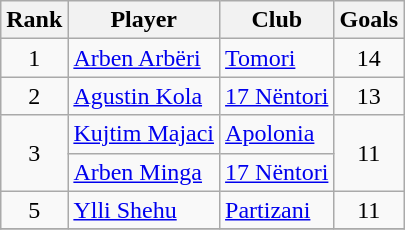<table class="wikitable" style="text-align:center">
<tr>
<th>Rank</th>
<th>Player</th>
<th>Club</th>
<th>Goals</th>
</tr>
<tr>
<td>1</td>
<td align="left"> <a href='#'>Arben Arbëri</a></td>
<td align="left"><a href='#'>Tomori</a></td>
<td>14</td>
</tr>
<tr>
<td>2</td>
<td align="left"> <a href='#'>Agustin Kola</a></td>
<td align="left"><a href='#'>17 Nëntori</a></td>
<td>13</td>
</tr>
<tr>
<td rowspan="2">3</td>
<td align="left"> <a href='#'>Kujtim Majaci</a></td>
<td align="left"><a href='#'>Apolonia</a></td>
<td rowspan="2">11</td>
</tr>
<tr>
<td align="left"> <a href='#'>Arben Minga</a></td>
<td align="left"><a href='#'>17 Nëntori</a></td>
</tr>
<tr>
<td>5</td>
<td align="left"> <a href='#'>Ylli Shehu</a></td>
<td align="left"><a href='#'>Partizani</a></td>
<td>11</td>
</tr>
<tr>
</tr>
</table>
